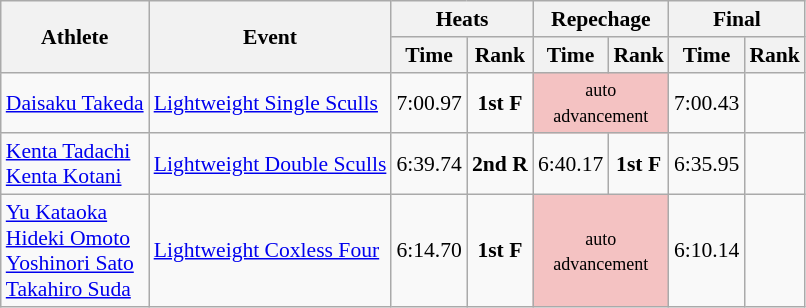<table class=wikitable style="font-size:90%">
<tr>
<th rowspan=2>Athlete</th>
<th rowspan=2>Event</th>
<th colspan=2>Heats</th>
<th colspan=2>Repechage</th>
<th colspan=2>Final</th>
</tr>
<tr>
<th>Time</th>
<th>Rank</th>
<th>Time</th>
<th>Rank</th>
<th>Time</th>
<th>Rank</th>
</tr>
<tr>
<td><a href='#'>Daisaku Takeda</a></td>
<td><a href='#'>Lightweight Single Sculls</a></td>
<td align=center>7:00.97</td>
<td align=center><strong>1st F</strong></td>
<td colspan="2" style="text-align:center; background:#f4c2c2;"><small>auto<br>advancement</small></td>
<td align=center>7:00.43</td>
<td align=center></td>
</tr>
<tr>
<td><a href='#'>Kenta Tadachi</a><br><a href='#'>Kenta Kotani</a></td>
<td><a href='#'>Lightweight Double Sculls</a></td>
<td align=center>6:39.74</td>
<td align=center><strong>2nd R</strong></td>
<td align=center>6:40.17</td>
<td align=center><strong>1st F</strong></td>
<td align=center>6:35.95</td>
<td align=center></td>
</tr>
<tr>
<td><a href='#'>Yu Kataoka</a><br><a href='#'>Hideki Omoto</a><br><a href='#'>Yoshinori Sato</a><br><a href='#'>Takahiro Suda</a></td>
<td><a href='#'>Lightweight Coxless Four</a></td>
<td align=center>6:14.70</td>
<td align=center><strong>1st F</strong></td>
<td colspan="2" style="text-align:center; background:#f4c2c2;"><small>auto<br>advancement</small></td>
<td align=center>6:10.14</td>
<td align=center></td>
</tr>
</table>
